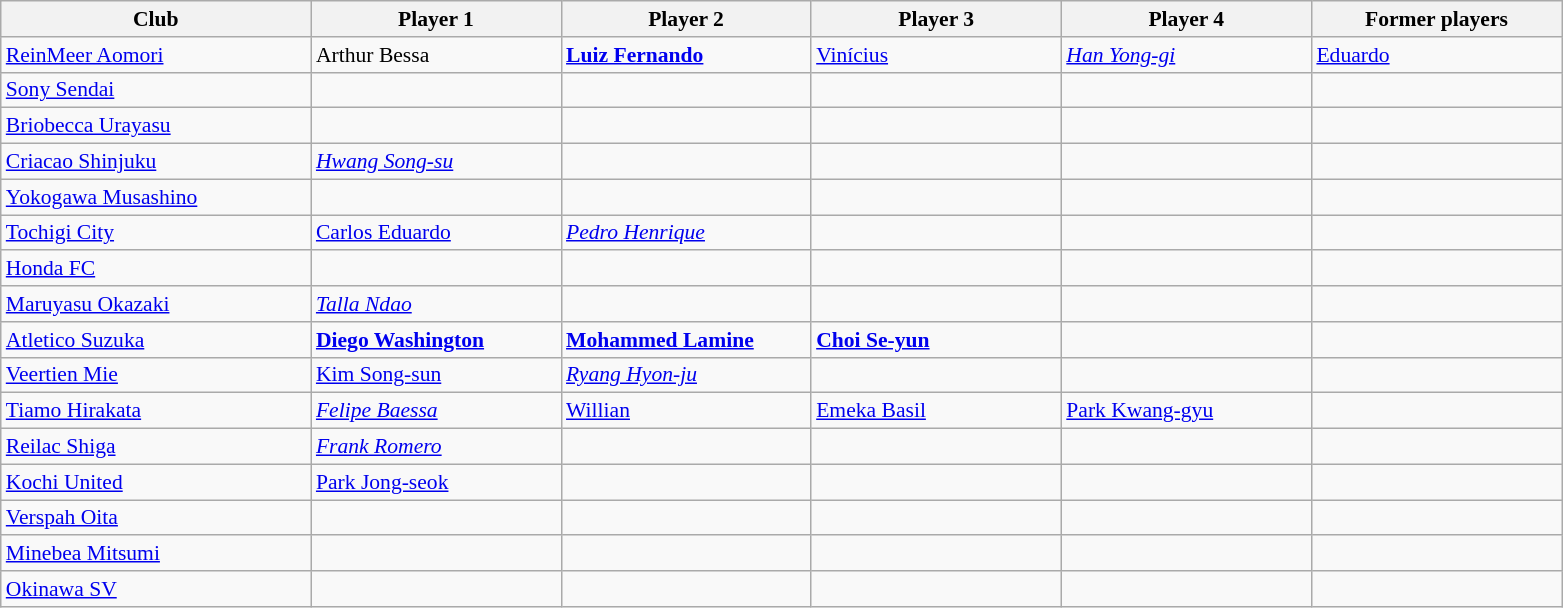<table class="wikitable sortable" style="font-size:90%;">
<tr>
<th width="200">Club</th>
<th width="160">Player 1</th>
<th width="160">Player 2</th>
<th width="160">Player 3</th>
<th width="160">Player 4</th>
<th width="160">Former players</th>
</tr>
<tr>
<td><a href='#'>ReinMeer Aomori</a></td>
<td> Arthur Bessa</td>
<td> <strong><a href='#'>Luiz Fernando</a></strong></td>
<td> <a href='#'>Vinícius</a></td>
<td> <em><a href='#'>Han Yong-gi</a></em></td>
<td> <a href='#'>Eduardo</a></td>
</tr>
<tr>
<td><a href='#'>Sony Sendai</a></td>
<td></td>
<td></td>
<td></td>
<td></td>
<td></td>
</tr>
<tr>
<td><a href='#'>Briobecca Urayasu</a></td>
<td></td>
<td></td>
<td></td>
<td></td>
<td></td>
</tr>
<tr>
<td><a href='#'>Criacao Shinjuku</a></td>
<td> <em><a href='#'>Hwang Song-su</a></em></td>
<td></td>
<td></td>
<td></td>
<td></td>
</tr>
<tr>
<td><a href='#'>Yokogawa Musashino</a></td>
<td></td>
<td></td>
<td></td>
<td></td>
<td></td>
</tr>
<tr>
<td><a href='#'>Tochigi City</a></td>
<td> <a href='#'>Carlos Eduardo</a></td>
<td> <em><a href='#'>Pedro Henrique</a></em></td>
<td></td>
<td></td>
<td></td>
</tr>
<tr>
<td><a href='#'>Honda FC</a></td>
<td></td>
<td></td>
<td></td>
<td></td>
<td></td>
</tr>
<tr>
<td><a href='#'>Maruyasu Okazaki</a></td>
<td> <em><a href='#'>Talla Ndao</a></em></td>
<td></td>
<td></td>
<td></td>
<td></td>
</tr>
<tr>
<td><a href='#'>Atletico Suzuka</a></td>
<td> <strong><a href='#'>Diego Washington</a></strong></td>
<td> <strong><a href='#'>Mohammed Lamine</a></strong></td>
<td> <strong><a href='#'>Choi Se-yun</a></strong></td>
<td></td>
<td></td>
</tr>
<tr>
<td><a href='#'>Veertien Mie</a></td>
<td> <a href='#'>Kim Song-sun</a></td>
<td> <em><a href='#'>Ryang Hyon-ju</a></em></td>
<td></td>
<td></td>
<td></td>
</tr>
<tr>
<td><a href='#'>Tiamo Hirakata</a></td>
<td> <em><a href='#'>Felipe Baessa</a></em></td>
<td> <a href='#'>Willian</a></td>
<td> <a href='#'>Emeka Basil</a></td>
<td> <a href='#'>Park Kwang-gyu</a></td>
<td></td>
</tr>
<tr>
<td><a href='#'>Reilac Shiga</a></td>
<td> <em><a href='#'>Frank Romero</a></em></td>
<td></td>
<td></td>
<td></td>
<td></td>
</tr>
<tr>
<td><a href='#'>Kochi United</a></td>
<td> <a href='#'>Park Jong-seok</a></td>
<td></td>
<td></td>
<td></td>
<td></td>
</tr>
<tr>
<td><a href='#'>Verspah Oita</a></td>
<td></td>
<td></td>
<td></td>
<td></td>
<td></td>
</tr>
<tr>
<td><a href='#'>Minebea Mitsumi</a></td>
<td></td>
<td></td>
<td></td>
<td></td>
<td></td>
</tr>
<tr>
<td><a href='#'>Okinawa SV</a></td>
<td></td>
<td></td>
<td></td>
<td></td>
<td></td>
</tr>
</table>
